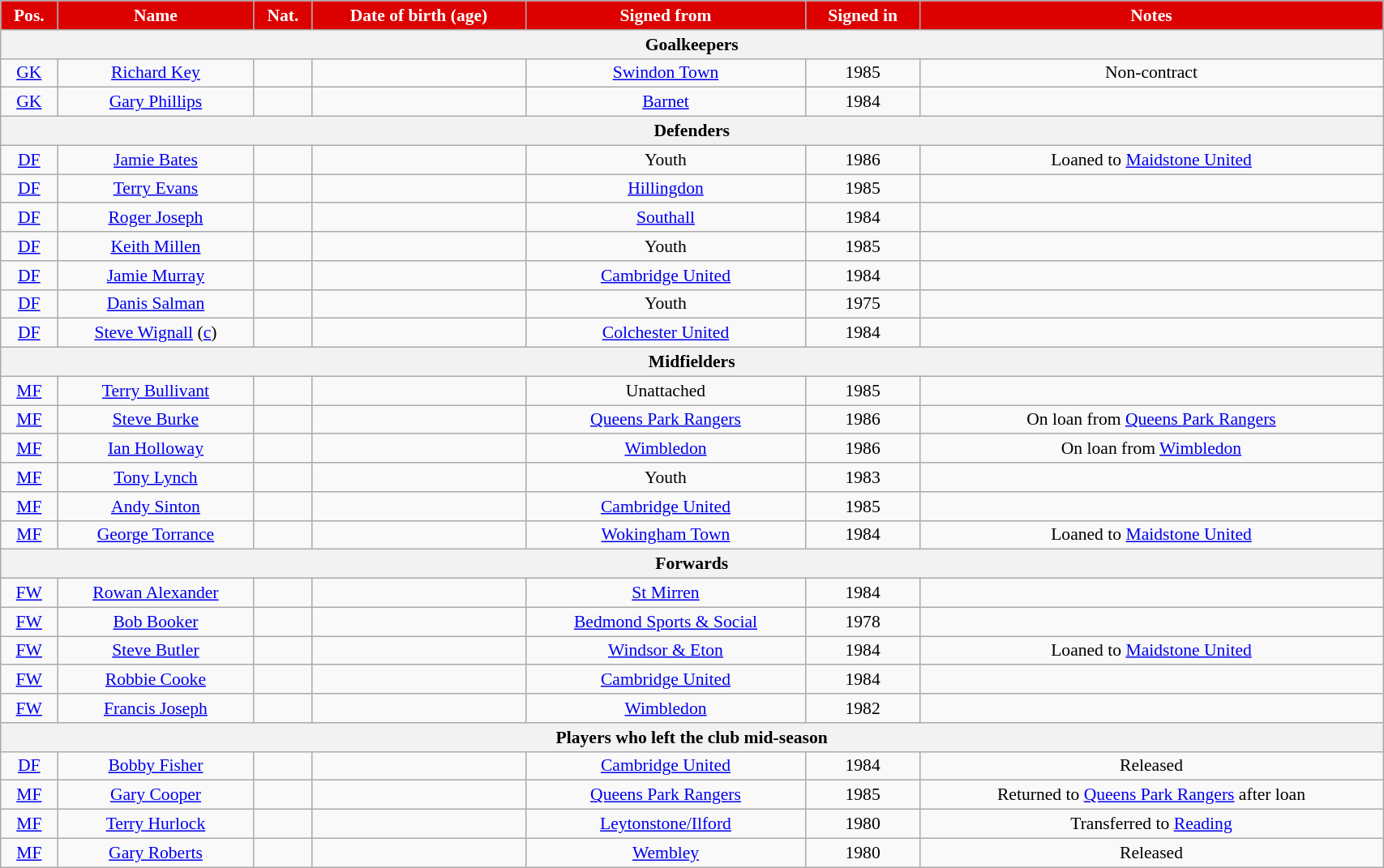<table class="wikitable" style="text-align:center; font-size:90%; width:90%;">
<tr>
<th style="background:#d00; color:white; text-align:center;">Pos.</th>
<th style="background:#d00; color:white; text-align:center;">Name</th>
<th style="background:#d00; color:white; text-align:center;">Nat.</th>
<th style="background:#d00; color:white; text-align:center;">Date of birth (age)</th>
<th style="background:#d00; color:white; text-align:center;">Signed from</th>
<th style="background:#d00; color:white; text-align:center;">Signed in</th>
<th style="background:#d00; color:white; text-align:center;">Notes</th>
</tr>
<tr>
<th colspan="7">Goalkeepers</th>
</tr>
<tr>
<td><a href='#'>GK</a></td>
<td><a href='#'>Richard Key</a></td>
<td></td>
<td></td>
<td><a href='#'>Swindon Town</a></td>
<td>1985</td>
<td>Non-contract</td>
</tr>
<tr>
<td><a href='#'>GK</a></td>
<td><a href='#'>Gary Phillips</a></td>
<td></td>
<td></td>
<td><a href='#'>Barnet</a></td>
<td>1984</td>
<td></td>
</tr>
<tr>
<th colspan="7">Defenders</th>
</tr>
<tr>
<td><a href='#'>DF</a></td>
<td><a href='#'>Jamie Bates</a></td>
<td></td>
<td></td>
<td>Youth</td>
<td>1986</td>
<td>Loaned to <a href='#'>Maidstone United</a></td>
</tr>
<tr>
<td><a href='#'>DF</a></td>
<td><a href='#'>Terry Evans</a></td>
<td></td>
<td></td>
<td><a href='#'>Hillingdon</a></td>
<td>1985</td>
<td></td>
</tr>
<tr>
<td><a href='#'>DF</a></td>
<td><a href='#'>Roger Joseph</a></td>
<td></td>
<td></td>
<td><a href='#'>Southall</a></td>
<td>1984</td>
<td></td>
</tr>
<tr>
<td><a href='#'>DF</a></td>
<td><a href='#'>Keith Millen</a></td>
<td></td>
<td></td>
<td>Youth</td>
<td>1985</td>
<td></td>
</tr>
<tr>
<td><a href='#'>DF</a></td>
<td><a href='#'>Jamie Murray</a></td>
<td></td>
<td></td>
<td><a href='#'>Cambridge United</a></td>
<td>1984</td>
<td></td>
</tr>
<tr>
<td><a href='#'>DF</a></td>
<td><a href='#'>Danis Salman</a></td>
<td></td>
<td></td>
<td>Youth</td>
<td>1975</td>
<td></td>
</tr>
<tr>
<td><a href='#'>DF</a></td>
<td><a href='#'>Steve Wignall</a> (<a href='#'>c</a>)</td>
<td></td>
<td></td>
<td><a href='#'>Colchester United</a></td>
<td>1984</td>
<td></td>
</tr>
<tr>
<th colspan="7">Midfielders</th>
</tr>
<tr>
<td><a href='#'>MF</a></td>
<td><a href='#'>Terry Bullivant</a></td>
<td></td>
<td></td>
<td>Unattached</td>
<td>1985</td>
<td></td>
</tr>
<tr>
<td><a href='#'>MF</a></td>
<td><a href='#'>Steve Burke</a></td>
<td></td>
<td></td>
<td><a href='#'>Queens Park Rangers</a></td>
<td>1986</td>
<td>On loan from <a href='#'>Queens Park Rangers</a></td>
</tr>
<tr>
<td><a href='#'>MF</a></td>
<td><a href='#'>Ian Holloway</a></td>
<td></td>
<td></td>
<td><a href='#'>Wimbledon</a></td>
<td>1986</td>
<td>On loan from <a href='#'>Wimbledon</a></td>
</tr>
<tr>
<td><a href='#'>MF</a></td>
<td><a href='#'>Tony Lynch</a></td>
<td></td>
<td></td>
<td>Youth</td>
<td>1983</td>
<td></td>
</tr>
<tr>
<td><a href='#'>MF</a></td>
<td><a href='#'>Andy Sinton</a></td>
<td></td>
<td></td>
<td><a href='#'>Cambridge United</a></td>
<td>1985</td>
<td></td>
</tr>
<tr>
<td><a href='#'>MF</a></td>
<td><a href='#'>George Torrance</a></td>
<td></td>
<td></td>
<td><a href='#'>Wokingham Town</a></td>
<td>1984</td>
<td>Loaned to <a href='#'>Maidstone United</a></td>
</tr>
<tr>
<th colspan="7">Forwards</th>
</tr>
<tr>
<td><a href='#'>FW</a></td>
<td><a href='#'>Rowan Alexander</a></td>
<td></td>
<td></td>
<td><a href='#'>St Mirren</a></td>
<td>1984</td>
<td></td>
</tr>
<tr>
<td><a href='#'>FW</a></td>
<td><a href='#'>Bob Booker</a></td>
<td></td>
<td></td>
<td><a href='#'>Bedmond Sports & Social</a></td>
<td>1978</td>
<td></td>
</tr>
<tr>
<td><a href='#'>FW</a></td>
<td><a href='#'>Steve Butler</a></td>
<td></td>
<td></td>
<td><a href='#'>Windsor & Eton</a></td>
<td>1984</td>
<td>Loaned to <a href='#'>Maidstone United</a></td>
</tr>
<tr>
<td><a href='#'>FW</a></td>
<td><a href='#'>Robbie Cooke</a></td>
<td></td>
<td></td>
<td><a href='#'>Cambridge United</a></td>
<td>1984</td>
<td></td>
</tr>
<tr>
<td><a href='#'>FW</a></td>
<td><a href='#'>Francis Joseph</a></td>
<td></td>
<td></td>
<td><a href='#'>Wimbledon</a></td>
<td>1982</td>
<td></td>
</tr>
<tr>
<th colspan="7">Players who left the club mid-season</th>
</tr>
<tr>
<td><a href='#'>DF</a></td>
<td><a href='#'>Bobby Fisher</a></td>
<td></td>
<td></td>
<td><a href='#'>Cambridge United</a></td>
<td>1984</td>
<td>Released</td>
</tr>
<tr>
<td><a href='#'>MF</a></td>
<td><a href='#'>Gary Cooper</a></td>
<td></td>
<td></td>
<td><a href='#'>Queens Park Rangers</a></td>
<td>1985</td>
<td>Returned to <a href='#'>Queens Park Rangers</a> after loan</td>
</tr>
<tr>
<td><a href='#'>MF</a></td>
<td><a href='#'>Terry Hurlock</a></td>
<td></td>
<td></td>
<td><a href='#'>Leytonstone/Ilford</a></td>
<td>1980</td>
<td>Transferred to <a href='#'>Reading</a></td>
</tr>
<tr>
<td><a href='#'>MF</a></td>
<td><a href='#'>Gary Roberts</a></td>
<td></td>
<td></td>
<td><a href='#'>Wembley</a></td>
<td>1980</td>
<td>Released</td>
</tr>
</table>
